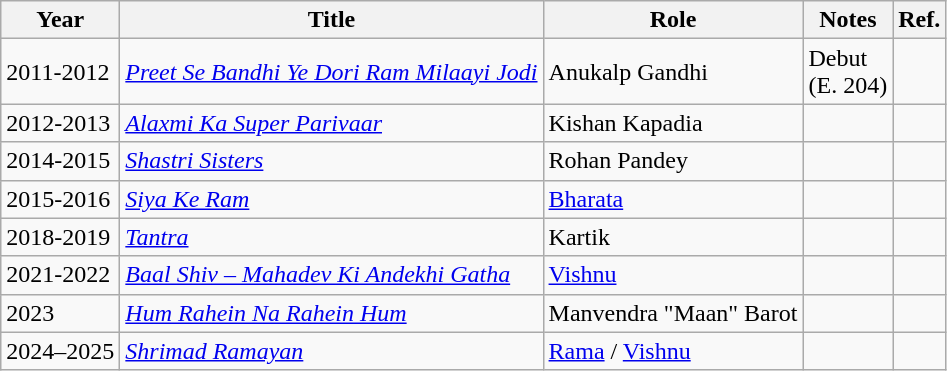<table class="wikitable sortable">
<tr>
<th>Year</th>
<th>Title</th>
<th>Role</th>
<th class="unsortable">Notes</th>
<th class="unsortable">Ref.</th>
</tr>
<tr>
<td>2011-2012</td>
<td><em><a href='#'>Preet Se Bandhi Ye Dori Ram Milaayi Jodi</a></em></td>
<td>Anukalp Gandhi</td>
<td>Debut<br>(E. 204)</td>
<td></td>
</tr>
<tr>
<td>2012-2013</td>
<td><em><a href='#'>Alaxmi Ka Super Parivaar</a></em></td>
<td>Kishan Kapadia</td>
<td></td>
<td></td>
</tr>
<tr>
<td>2014-2015</td>
<td><em><a href='#'>Shastri Sisters</a></em></td>
<td>Rohan Pandey</td>
<td></td>
<td></td>
</tr>
<tr>
<td>2015-2016</td>
<td><em><a href='#'>Siya Ke Ram</a></em></td>
<td><a href='#'>Bharata</a></td>
<td></td>
<td></td>
</tr>
<tr>
<td>2018-2019</td>
<td><em><a href='#'>Tantra</a></em></td>
<td>Kartik</td>
<td></td>
<td></td>
</tr>
<tr>
<td>2021-2022</td>
<td><em><a href='#'>Baal Shiv – Mahadev Ki Andekhi Gatha</a></em></td>
<td><a href='#'>Vishnu</a></td>
<td></td>
<td></td>
</tr>
<tr>
<td>2023</td>
<td><em><a href='#'>Hum Rahein Na Rahein Hum</a></em></td>
<td>Manvendra "Maan" Barot</td>
<td></td>
<td></td>
</tr>
<tr>
<td>2024–2025</td>
<td><em><a href='#'>Shrimad Ramayan</a></em></td>
<td><a href='#'>Rama</a> / <a href='#'>Vishnu</a></td>
<td></td>
<td></td>
</tr>
</table>
